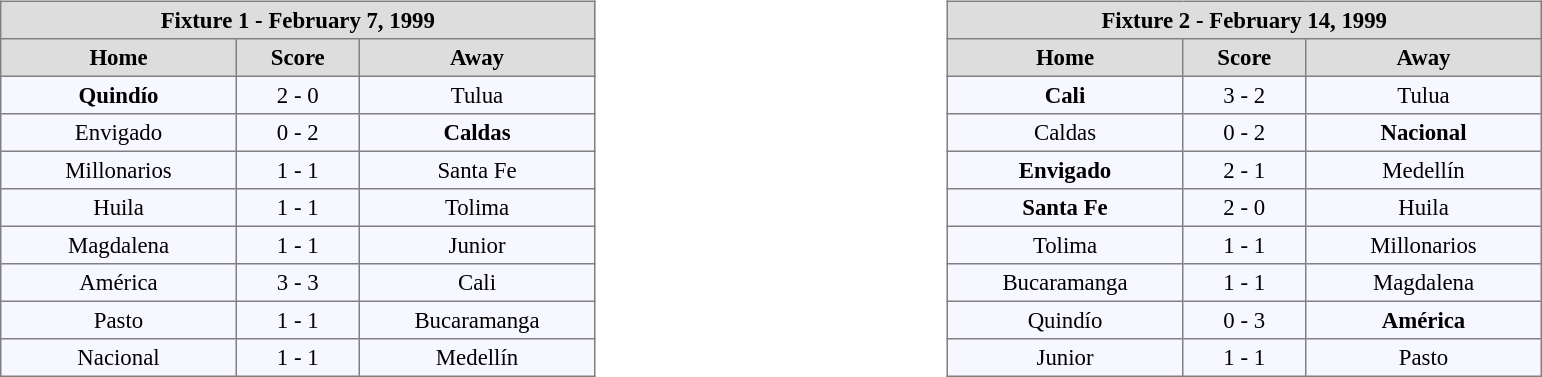<table width=100%>
<tr>
<td valign=top width=50% align=left><br><table align=center bgcolor="#f7f8ff" cellpadding="3" cellspacing="0" border="1" style="font-size: 95%; border: gray solid 1px; border-collapse: collapse;">
<tr align=center bgcolor=#DDDDDD style="color:black;">
<th colspan=3 align=center>Fixture 1 - February 7, 1999</th>
</tr>
<tr align=center bgcolor=#DDDDDD style="color:black;">
<th width="150">Home</th>
<th width="75">Score</th>
<th width="150">Away</th>
</tr>
<tr align=center>
<td><strong>Quindío</strong></td>
<td>2 - 0</td>
<td>Tulua</td>
</tr>
<tr align=center>
<td>Envigado</td>
<td>0 - 2</td>
<td><strong>Caldas</strong></td>
</tr>
<tr align=center>
<td>Millonarios</td>
<td>1 - 1</td>
<td>Santa Fe</td>
</tr>
<tr align=center>
<td>Huila</td>
<td>1 - 1</td>
<td>Tolima</td>
</tr>
<tr align=center>
<td>Magdalena</td>
<td>1 - 1</td>
<td>Junior</td>
</tr>
<tr align=center>
<td>América</td>
<td>3 - 3</td>
<td>Cali</td>
</tr>
<tr align=center>
<td>Pasto</td>
<td>1 - 1</td>
<td>Bucaramanga</td>
</tr>
<tr align=center>
<td>Nacional</td>
<td>1 - 1</td>
<td>Medellín</td>
</tr>
</table>
</td>
<td valign=top width=50% align=left><br><table align=center bgcolor="#f7f8ff" cellpadding="3" cellspacing="0" border="1" style="font-size: 95%; border: gray solid 1px; border-collapse: collapse;">
<tr align=center bgcolor=#DDDDDD style="color:black;">
<th colspan=3 align=center>Fixture 2 - February 14, 1999</th>
</tr>
<tr align=center bgcolor=#DDDDDD style="color:black;">
<th width="150">Home</th>
<th width="75">Score</th>
<th width="150">Away</th>
</tr>
<tr align=center>
<td><strong>Cali</strong></td>
<td>3 - 2</td>
<td>Tulua</td>
</tr>
<tr align=center>
<td>Caldas</td>
<td>0 - 2</td>
<td><strong>Nacional</strong></td>
</tr>
<tr align=center>
<td><strong>Envigado</strong></td>
<td>2 - 1</td>
<td>Medellín</td>
</tr>
<tr align=center>
<td><strong>Santa Fe</strong></td>
<td>2 - 0</td>
<td>Huila</td>
</tr>
<tr align=center>
<td>Tolima</td>
<td>1 - 1</td>
<td>Millonarios</td>
</tr>
<tr align=center>
<td>Bucaramanga</td>
<td>1 - 1</td>
<td>Magdalena</td>
</tr>
<tr align=center>
<td>Quindío</td>
<td>0 - 3</td>
<td><strong>América</strong></td>
</tr>
<tr align=center>
<td>Junior</td>
<td>1 - 1</td>
<td>Pasto</td>
</tr>
</table>
</td>
</tr>
</table>
